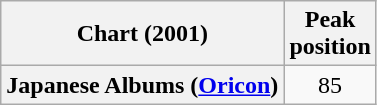<table class="wikitable plainrowheaders" style="text-align:center">
<tr>
<th scope="col">Chart (2001)</th>
<th scope="col">Peak<br> position</th>
</tr>
<tr>
<th scope="row">Japanese Albums (<a href='#'>Oricon</a>)</th>
<td>85</td>
</tr>
</table>
